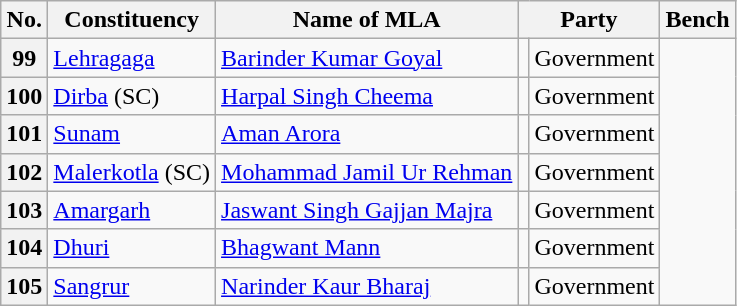<table class="wikitable sortable">
<tr>
<th>No.</th>
<th>Constituency</th>
<th>Name of MLA</th>
<th colspan="2">Party</th>
<th>Bench</th>
</tr>
<tr>
<th>99</th>
<td><a href='#'>Lehragaga</a></td>
<td><a href='#'>Barinder Kumar Goyal</a></td>
<td></td>
<td>Government</td>
</tr>
<tr>
<th>100</th>
<td><a href='#'>Dirba</a> (SC)</td>
<td><a href='#'>Harpal Singh Cheema</a></td>
<td></td>
<td>Government</td>
</tr>
<tr>
<th>101</th>
<td><a href='#'>Sunam</a></td>
<td><a href='#'>Aman Arora</a></td>
<td></td>
<td>Government</td>
</tr>
<tr>
<th>102</th>
<td><a href='#'>Malerkotla</a> (SC)</td>
<td><a href='#'>Mohammad Jamil Ur Rehman</a></td>
<td></td>
<td>Government</td>
</tr>
<tr>
<th>103</th>
<td><a href='#'>Amargarh</a></td>
<td><a href='#'>Jaswant Singh Gajjan Majra</a></td>
<td></td>
<td>Government</td>
</tr>
<tr>
<th>104</th>
<td><a href='#'>Dhuri</a></td>
<td><a href='#'>Bhagwant Mann</a></td>
<td></td>
<td>Government</td>
</tr>
<tr>
<th>105</th>
<td><a href='#'>Sangrur</a></td>
<td><a href='#'>Narinder Kaur Bharaj</a></td>
<td></td>
<td>Government</td>
</tr>
</table>
